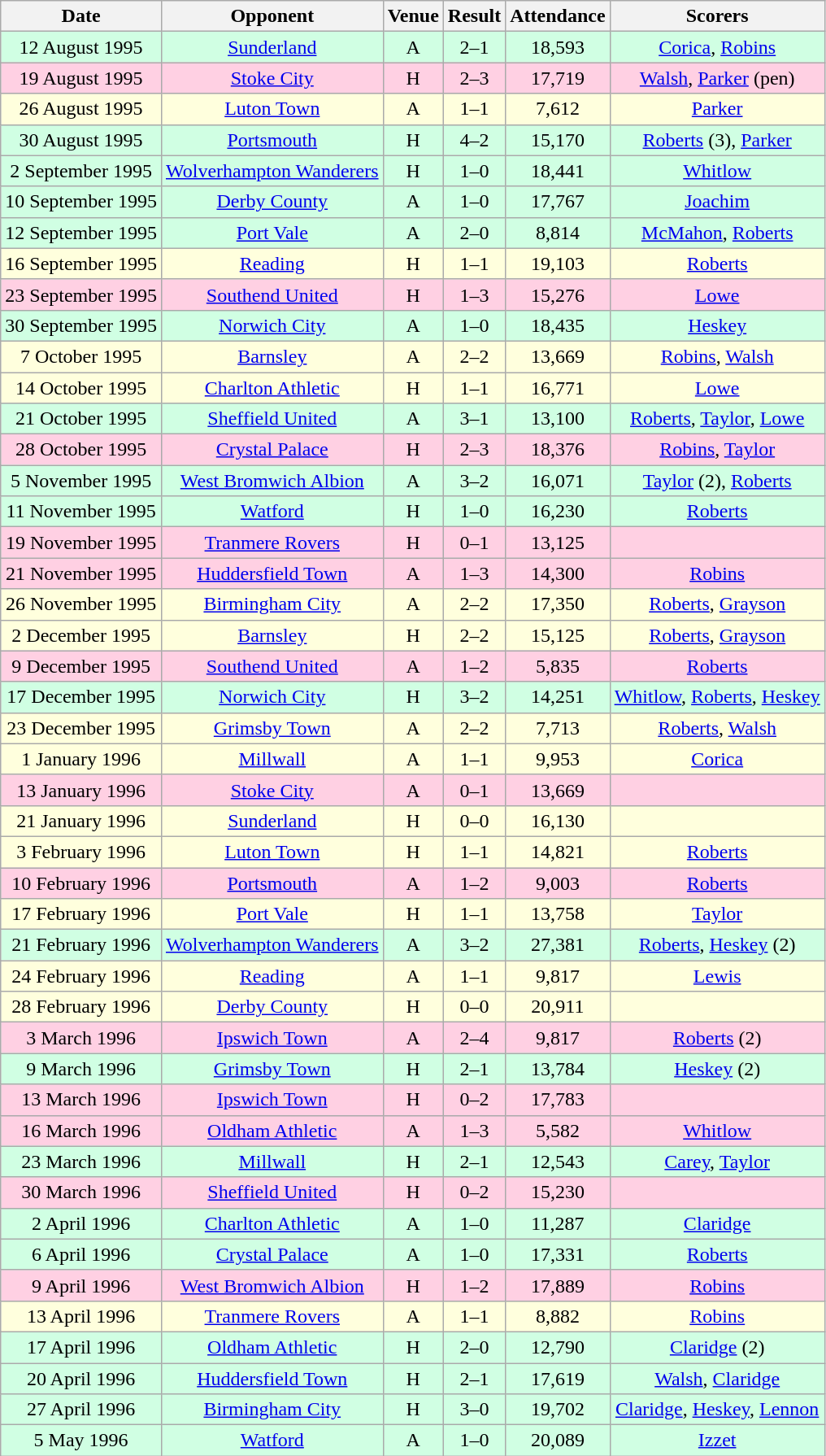<table class="wikitable sortable" style="font-size:100%; text-align:center">
<tr>
<th>Date</th>
<th>Opponent</th>
<th>Venue</th>
<th>Result</th>
<th>Attendance</th>
<th>Scorers</th>
</tr>
<tr style="background-color: #d0ffe3;">
<td>12 August 1995</td>
<td><a href='#'>Sunderland</a></td>
<td>A</td>
<td>2–1</td>
<td>18,593</td>
<td><a href='#'>Corica</a>, <a href='#'>Robins</a></td>
</tr>
<tr style="background-color: #ffd0e3;">
<td>19 August 1995</td>
<td><a href='#'>Stoke City</a></td>
<td>H</td>
<td>2–3</td>
<td>17,719</td>
<td><a href='#'>Walsh</a>, <a href='#'>Parker</a> (pen)</td>
</tr>
<tr style="background-color: #ffffdd;">
<td>26 August 1995</td>
<td><a href='#'>Luton Town</a></td>
<td>A</td>
<td>1–1</td>
<td>7,612</td>
<td><a href='#'>Parker</a></td>
</tr>
<tr style="background-color: #d0ffe3;">
<td>30 August 1995</td>
<td><a href='#'>Portsmouth</a></td>
<td>H</td>
<td>4–2</td>
<td>15,170</td>
<td><a href='#'>Roberts</a> (3), <a href='#'>Parker</a></td>
</tr>
<tr style="background-color: #d0ffe3;">
<td>2 September 1995</td>
<td><a href='#'>Wolverhampton Wanderers</a></td>
<td>H</td>
<td>1–0</td>
<td>18,441</td>
<td><a href='#'>Whitlow</a></td>
</tr>
<tr style="background-color: #d0ffe3;">
<td>10 September 1995</td>
<td><a href='#'>Derby County</a></td>
<td>A</td>
<td>1–0</td>
<td>17,767</td>
<td><a href='#'>Joachim</a></td>
</tr>
<tr style="background-color: #d0ffe3;">
<td>12 September 1995</td>
<td><a href='#'>Port Vale</a></td>
<td>A</td>
<td>2–0</td>
<td>8,814</td>
<td><a href='#'>McMahon</a>, <a href='#'>Roberts</a></td>
</tr>
<tr style="background-color: #ffffdd;">
<td>16 September 1995</td>
<td><a href='#'>Reading</a></td>
<td>H</td>
<td>1–1</td>
<td>19,103</td>
<td><a href='#'>Roberts</a></td>
</tr>
<tr style="background-color: #ffd0e3;">
<td>23 September 1995</td>
<td><a href='#'>Southend United</a></td>
<td>H</td>
<td>1–3</td>
<td>15,276</td>
<td><a href='#'>Lowe</a></td>
</tr>
<tr style="background-color: #d0ffe3;">
<td>30 September 1995</td>
<td><a href='#'>Norwich City</a></td>
<td>A</td>
<td>1–0</td>
<td>18,435</td>
<td><a href='#'>Heskey</a></td>
</tr>
<tr style="background-color: #ffffdd;">
<td>7 October 1995</td>
<td><a href='#'>Barnsley</a></td>
<td>A</td>
<td>2–2</td>
<td>13,669</td>
<td><a href='#'>Robins</a>, <a href='#'>Walsh</a></td>
</tr>
<tr style="background-color: #ffffdd;">
<td>14 October 1995</td>
<td><a href='#'>Charlton Athletic</a></td>
<td>H</td>
<td>1–1</td>
<td>16,771</td>
<td><a href='#'>Lowe</a></td>
</tr>
<tr style="background-color: #d0ffe3;">
<td>21 October 1995</td>
<td><a href='#'>Sheffield United</a></td>
<td>A</td>
<td>3–1</td>
<td>13,100</td>
<td><a href='#'>Roberts</a>, <a href='#'>Taylor</a>, <a href='#'>Lowe</a></td>
</tr>
<tr style="background-color: #ffd0e3;">
<td>28 October 1995</td>
<td><a href='#'>Crystal Palace</a></td>
<td>H</td>
<td>2–3</td>
<td>18,376</td>
<td><a href='#'>Robins</a>, <a href='#'>Taylor</a></td>
</tr>
<tr style="background-color: #d0ffe3;">
<td>5 November 1995</td>
<td><a href='#'>West Bromwich Albion</a></td>
<td>A</td>
<td>3–2</td>
<td>16,071</td>
<td><a href='#'>Taylor</a> (2), <a href='#'>Roberts</a></td>
</tr>
<tr style="background-color: #d0ffe3;">
<td>11 November 1995</td>
<td><a href='#'>Watford</a></td>
<td>H</td>
<td>1–0</td>
<td>16,230</td>
<td><a href='#'>Roberts</a></td>
</tr>
<tr style="background-color: #ffd0e3;">
<td>19 November 1995</td>
<td><a href='#'>Tranmere Rovers</a></td>
<td>H</td>
<td>0–1</td>
<td>13,125</td>
<td></td>
</tr>
<tr style="background-color: #ffd0e3;">
<td>21 November 1995</td>
<td><a href='#'>Huddersfield Town</a></td>
<td>A</td>
<td>1–3</td>
<td>14,300</td>
<td><a href='#'>Robins</a></td>
</tr>
<tr style="background-color: #ffffdd;">
<td>26 November 1995</td>
<td><a href='#'>Birmingham City</a></td>
<td>A</td>
<td>2–2</td>
<td>17,350</td>
<td><a href='#'>Roberts</a>, <a href='#'>Grayson</a></td>
</tr>
<tr style="background-color: #ffffdd;">
<td>2 December 1995</td>
<td><a href='#'>Barnsley</a></td>
<td>H</td>
<td>2–2</td>
<td>15,125</td>
<td><a href='#'>Roberts</a>, <a href='#'>Grayson</a></td>
</tr>
<tr style="background-color: #ffd0e3;">
<td>9 December 1995</td>
<td><a href='#'>Southend United</a></td>
<td>A</td>
<td>1–2</td>
<td>5,835</td>
<td><a href='#'>Roberts</a></td>
</tr>
<tr style="background-color: #d0ffe3;">
<td>17 December 1995</td>
<td><a href='#'>Norwich City</a></td>
<td>H</td>
<td>3–2</td>
<td>14,251</td>
<td><a href='#'>Whitlow</a>, <a href='#'>Roberts</a>, <a href='#'>Heskey</a></td>
</tr>
<tr style="background-color: #ffffdd;">
<td>23 December 1995</td>
<td><a href='#'>Grimsby Town</a></td>
<td>A</td>
<td>2–2</td>
<td>7,713</td>
<td><a href='#'>Roberts</a>, <a href='#'>Walsh</a></td>
</tr>
<tr style="background-color: #ffffdd;">
<td>1 January 1996</td>
<td><a href='#'>Millwall</a></td>
<td>A</td>
<td>1–1</td>
<td>9,953</td>
<td><a href='#'>Corica</a></td>
</tr>
<tr style="background-color: #ffd0e3;">
<td>13 January 1996</td>
<td><a href='#'>Stoke City</a></td>
<td>A</td>
<td>0–1</td>
<td>13,669</td>
<td></td>
</tr>
<tr style="background-color: #ffffdd;">
<td>21 January 1996</td>
<td><a href='#'>Sunderland</a></td>
<td>H</td>
<td>0–0</td>
<td>16,130</td>
<td></td>
</tr>
<tr style="background-color: #ffffdd;">
<td>3 February 1996</td>
<td><a href='#'>Luton Town</a></td>
<td>H</td>
<td>1–1</td>
<td>14,821</td>
<td><a href='#'>Roberts</a></td>
</tr>
<tr style="background-color: #ffd0e3;">
<td>10 February 1996</td>
<td><a href='#'>Portsmouth</a></td>
<td>A</td>
<td>1–2</td>
<td>9,003</td>
<td><a href='#'>Roberts</a></td>
</tr>
<tr style="background-color: #ffffdd;">
<td>17 February 1996</td>
<td><a href='#'>Port Vale</a></td>
<td>H</td>
<td>1–1</td>
<td>13,758</td>
<td><a href='#'>Taylor</a></td>
</tr>
<tr style="background-color: #d0ffe3;">
<td>21 February 1996</td>
<td><a href='#'>Wolverhampton Wanderers</a></td>
<td>A</td>
<td>3–2</td>
<td>27,381</td>
<td><a href='#'>Roberts</a>, <a href='#'>Heskey</a> (2)</td>
</tr>
<tr style="background-color: #ffffdd;">
<td>24 February 1996</td>
<td><a href='#'>Reading</a></td>
<td>A</td>
<td>1–1</td>
<td>9,817</td>
<td><a href='#'>Lewis</a></td>
</tr>
<tr style="background-color: #ffffdd;">
<td>28 February 1996</td>
<td><a href='#'>Derby County</a></td>
<td>H</td>
<td>0–0</td>
<td>20,911</td>
<td></td>
</tr>
<tr style="background-color: #ffd0e3;">
<td>3 March 1996</td>
<td><a href='#'>Ipswich Town</a></td>
<td>A</td>
<td>2–4</td>
<td>9,817</td>
<td><a href='#'>Roberts</a> (2)</td>
</tr>
<tr style="background-color: #d0ffe3;">
<td>9 March 1996</td>
<td><a href='#'>Grimsby Town</a></td>
<td>H</td>
<td>2–1</td>
<td>13,784</td>
<td><a href='#'>Heskey</a> (2)</td>
</tr>
<tr style="background-color: #ffd0e3;">
<td>13 March 1996</td>
<td><a href='#'>Ipswich Town</a></td>
<td>H</td>
<td>0–2</td>
<td>17,783</td>
<td></td>
</tr>
<tr style="background-color: #ffd0e3;">
<td>16 March 1996</td>
<td><a href='#'>Oldham Athletic</a></td>
<td>A</td>
<td>1–3</td>
<td>5,582</td>
<td><a href='#'>Whitlow</a></td>
</tr>
<tr style="background-color: #d0ffe3;">
<td>23 March 1996</td>
<td><a href='#'>Millwall</a></td>
<td>H</td>
<td>2–1</td>
<td>12,543</td>
<td><a href='#'>Carey</a>, <a href='#'>Taylor</a></td>
</tr>
<tr style="background-color: #ffd0e3;">
<td>30 March 1996</td>
<td><a href='#'>Sheffield United</a></td>
<td>H</td>
<td>0–2</td>
<td>15,230</td>
<td></td>
</tr>
<tr style="background-color: #d0ffe3;">
<td>2 April 1996</td>
<td><a href='#'>Charlton Athletic</a></td>
<td>A</td>
<td>1–0</td>
<td>11,287</td>
<td><a href='#'>Claridge</a></td>
</tr>
<tr style="background-color: #d0ffe3;">
<td>6 April 1996</td>
<td><a href='#'>Crystal Palace</a></td>
<td>A</td>
<td>1–0</td>
<td>17,331</td>
<td><a href='#'>Roberts</a></td>
</tr>
<tr style="background-color: #ffd0e3;">
<td>9 April 1996</td>
<td><a href='#'>West Bromwich Albion</a></td>
<td>H</td>
<td>1–2</td>
<td>17,889</td>
<td><a href='#'>Robins</a></td>
</tr>
<tr style="background-color: #ffffdd;">
<td>13 April 1996</td>
<td><a href='#'>Tranmere Rovers</a></td>
<td>A</td>
<td>1–1</td>
<td>8,882</td>
<td><a href='#'>Robins</a></td>
</tr>
<tr style="background-color: #d0ffe3;">
<td>17 April 1996</td>
<td><a href='#'>Oldham Athletic</a></td>
<td>H</td>
<td>2–0</td>
<td>12,790</td>
<td><a href='#'>Claridge</a> (2)</td>
</tr>
<tr style="background-color: #d0ffe3;">
<td>20 April 1996</td>
<td><a href='#'>Huddersfield Town</a></td>
<td>H</td>
<td>2–1</td>
<td>17,619</td>
<td><a href='#'>Walsh</a>, <a href='#'>Claridge</a></td>
</tr>
<tr style="background-color: #d0ffe3;">
<td>27 April 1996</td>
<td><a href='#'>Birmingham City</a></td>
<td>H</td>
<td>3–0</td>
<td>19,702</td>
<td><a href='#'>Claridge</a>, <a href='#'>Heskey</a>, <a href='#'>Lennon</a></td>
</tr>
<tr style="background-color: #d0ffe3;">
<td>5 May 1996</td>
<td><a href='#'>Watford</a></td>
<td>A</td>
<td>1–0</td>
<td>20,089</td>
<td><a href='#'>Izzet</a></td>
</tr>
</table>
